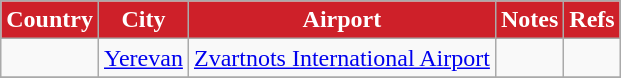<table class="wikitable sortable">
<tr>
<th style="background:#CE2029;color: white">Country</th>
<th style="background:#CE2029;color: white">City</th>
<th style="background:#CE2029;color: white">Airport</th>
<th style="background:#CE2029;color: white">Notes</th>
<th style="background:#CE2029;color: white">Refs</th>
</tr>
<tr>
<td></td>
<td><a href='#'>Yerevan</a></td>
<td><a href='#'>Zvartnots International Airport</a></td>
<td></td>
<td align=center></td>
</tr>
<tr>
</tr>
</table>
